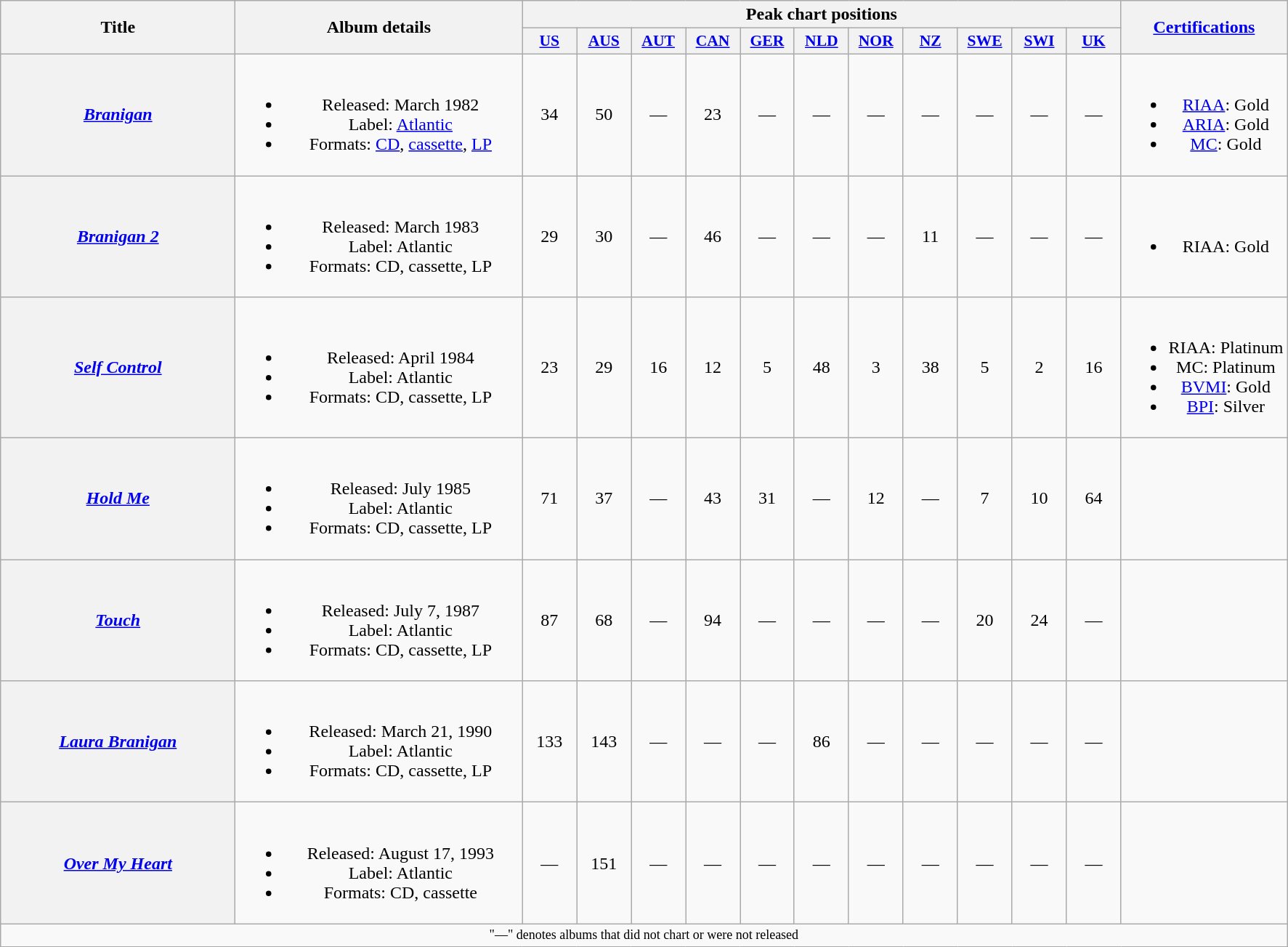<table class="wikitable plainrowheaders" style="text-align:center;" border="1">
<tr>
<th scope="col" rowspan="2" style="width:13em;">Title</th>
<th scope="col" rowspan="2" style="width:16em;">Album details</th>
<th scope="col" colspan="11">Peak chart positions</th>
<th scope="col" rowspan="2"><a href='#'>Certifications</a></th>
</tr>
<tr>
<th scope="col" style="width:3em;font-size:90%;"><a href='#'>US</a><br></th>
<th scope="col" style="width:3em;font-size:90%;"><a href='#'>AUS</a><br></th>
<th scope="col" style="width:3em;font-size:90%;"><a href='#'>AUT</a><br></th>
<th scope="col" style="width:3em;font-size:90%;"><a href='#'>CAN</a><br></th>
<th scope="col" style="width:3em;font-size:90%;"><a href='#'>GER</a><br></th>
<th scope="col" style="width:3em;font-size:90%;"><a href='#'>NLD</a><br></th>
<th scope="col" style="width:3em;font-size:90%;"><a href='#'>NOR</a><br></th>
<th scope="col" style="width:3em;font-size:90%;"><a href='#'>NZ</a><br></th>
<th scope="col" style="width:3em;font-size:90%;"><a href='#'>SWE</a><br></th>
<th scope="col" style="width:3em;font-size:90%;"><a href='#'>SWI</a><br></th>
<th scope="col" style="width:3em;font-size:90%;"><a href='#'>UK</a><br></th>
</tr>
<tr>
<th scope="row"><em><a href='#'>Branigan</a></em></th>
<td><br><ul><li>Released: March 1982</li><li>Label: <a href='#'>Atlantic</a></li><li>Formats: <a href='#'>CD</a>, <a href='#'>cassette</a>, <a href='#'>LP</a></li></ul></td>
<td>34</td>
<td>50</td>
<td>—</td>
<td>23</td>
<td>—</td>
<td>—</td>
<td>—</td>
<td>—</td>
<td>—</td>
<td>—</td>
<td>—</td>
<td><br><ul><li><a href='#'>RIAA</a>: Gold</li><li><a href='#'>ARIA</a>: Gold</li><li><a href='#'>MC</a>: Gold</li></ul></td>
</tr>
<tr>
<th scope="row"><em><a href='#'>Branigan 2</a></em></th>
<td><br><ul><li>Released: March 1983</li><li>Label: Atlantic</li><li>Formats: CD, cassette, LP</li></ul></td>
<td>29</td>
<td>30</td>
<td>—</td>
<td>46</td>
<td>—</td>
<td>—</td>
<td>—</td>
<td>11</td>
<td>—</td>
<td>—</td>
<td>—</td>
<td><br><ul><li>RIAA: Gold</li></ul></td>
</tr>
<tr>
<th scope="row"><em><a href='#'>Self Control</a></em></th>
<td><br><ul><li>Released: April 1984</li><li>Label: Atlantic</li><li>Formats: CD, cassette, LP</li></ul></td>
<td>23</td>
<td>29</td>
<td>16</td>
<td>12</td>
<td>5</td>
<td>48</td>
<td>3</td>
<td>38</td>
<td>5</td>
<td>2</td>
<td>16</td>
<td><br><ul><li>RIAA: Platinum</li><li>MC: Platinum</li><li><a href='#'>BVMI</a>: Gold</li><li><a href='#'>BPI</a>: Silver</li></ul></td>
</tr>
<tr>
<th scope="row"><em><a href='#'>Hold Me</a></em></th>
<td><br><ul><li>Released: July 1985</li><li>Label: Atlantic</li><li>Formats: CD, cassette, LP</li></ul></td>
<td>71</td>
<td>37</td>
<td>—</td>
<td>43</td>
<td>31</td>
<td>—</td>
<td>12</td>
<td>—</td>
<td>7</td>
<td>10</td>
<td>64</td>
<td></td>
</tr>
<tr>
<th scope="row"><em><a href='#'>Touch</a></em></th>
<td><br><ul><li>Released: July 7, 1987</li><li>Label: Atlantic</li><li>Formats: CD, cassette, LP</li></ul></td>
<td>87</td>
<td>68</td>
<td>—</td>
<td>94</td>
<td>—</td>
<td>—</td>
<td>—</td>
<td>—</td>
<td>20</td>
<td>24</td>
<td>—</td>
<td></td>
</tr>
<tr>
<th scope="row"><em><a href='#'>Laura Branigan</a></em></th>
<td><br><ul><li>Released: March 21, 1990</li><li>Label: Atlantic</li><li>Formats: CD, cassette, LP</li></ul></td>
<td>133</td>
<td>143</td>
<td>—</td>
<td>—</td>
<td>—</td>
<td>86</td>
<td>—</td>
<td>—</td>
<td>—</td>
<td>—</td>
<td>—</td>
<td></td>
</tr>
<tr>
<th scope="row"><em><a href='#'>Over My Heart</a></em></th>
<td><br><ul><li>Released: August 17, 1993</li><li>Label: Atlantic</li><li>Formats: CD, cassette</li></ul></td>
<td>—</td>
<td>151</td>
<td>—</td>
<td>—</td>
<td>—</td>
<td>—</td>
<td>—</td>
<td>—</td>
<td>—</td>
<td>—</td>
<td>—</td>
<td></td>
</tr>
<tr>
<td colspan="14" style="font-size:9pt">"—" denotes albums that did not chart or were not released</td>
</tr>
</table>
